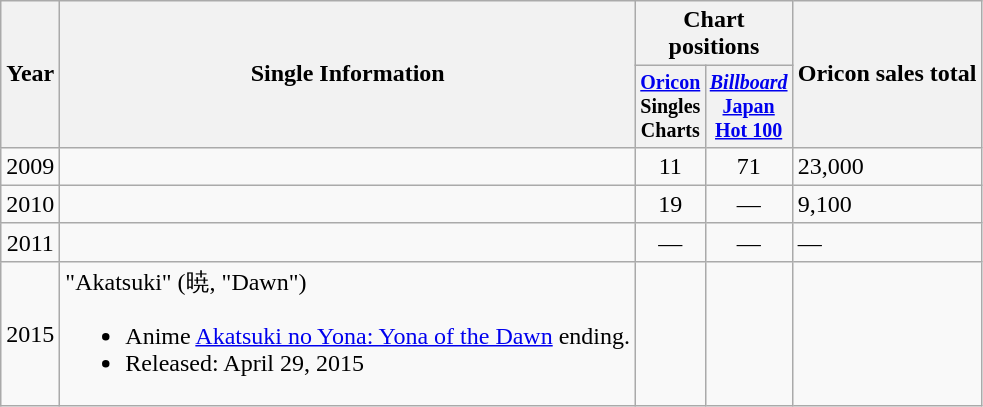<table class="wikitable">
<tr>
<th rowspan="2">Year</th>
<th rowspan="2">Single Information</th>
<th colspan="2">Chart positions</th>
<th rowspan="2">Oricon sales total<br></th>
</tr>
<tr style="font-size:smaller;">
<th width="35"><a href='#'>Oricon</a> Singles Charts<br></th>
<th width="35"><em><a href='#'>Billboard</a></em> <a href='#'>Japan Hot 100</a><br></th>
</tr>
<tr>
<td align="center">2009</td>
<td><br></td>
<td align="center">11</td>
<td align="center">71</td>
<td>23,000</td>
</tr>
<tr>
<td align="center">2010</td>
<td><br></td>
<td align="center">19</td>
<td align="center">—</td>
<td>9,100</td>
</tr>
<tr>
<td align="center">2011</td>
<td><br></td>
<td align="center">—</td>
<td align="center">—</td>
<td>—</td>
</tr>
<tr>
<td>2015</td>
<td>"Akatsuki" (暁, "Dawn")<br><ul><li>Anime <a href='#'>Akatsuki no Yona: Yona of the Dawn</a> ending.</li><li>Released: April 29, 2015</li></ul></td>
<td></td>
<td></td>
<td></td>
</tr>
</table>
